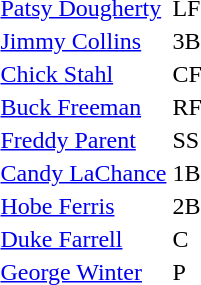<table>
<tr>
<td><a href='#'>Patsy Dougherty</a></td>
<td>LF</td>
</tr>
<tr>
<td><a href='#'>Jimmy Collins</a></td>
<td>3B</td>
</tr>
<tr>
<td><a href='#'>Chick Stahl</a></td>
<td>CF</td>
</tr>
<tr>
<td><a href='#'>Buck Freeman</a></td>
<td>RF</td>
</tr>
<tr>
<td><a href='#'>Freddy Parent</a></td>
<td>SS</td>
</tr>
<tr>
<td><a href='#'>Candy LaChance</a></td>
<td>1B</td>
</tr>
<tr>
<td><a href='#'>Hobe Ferris</a></td>
<td>2B</td>
</tr>
<tr>
<td><a href='#'>Duke Farrell</a></td>
<td>C</td>
</tr>
<tr>
<td><a href='#'>George Winter</a></td>
<td>P</td>
</tr>
</table>
